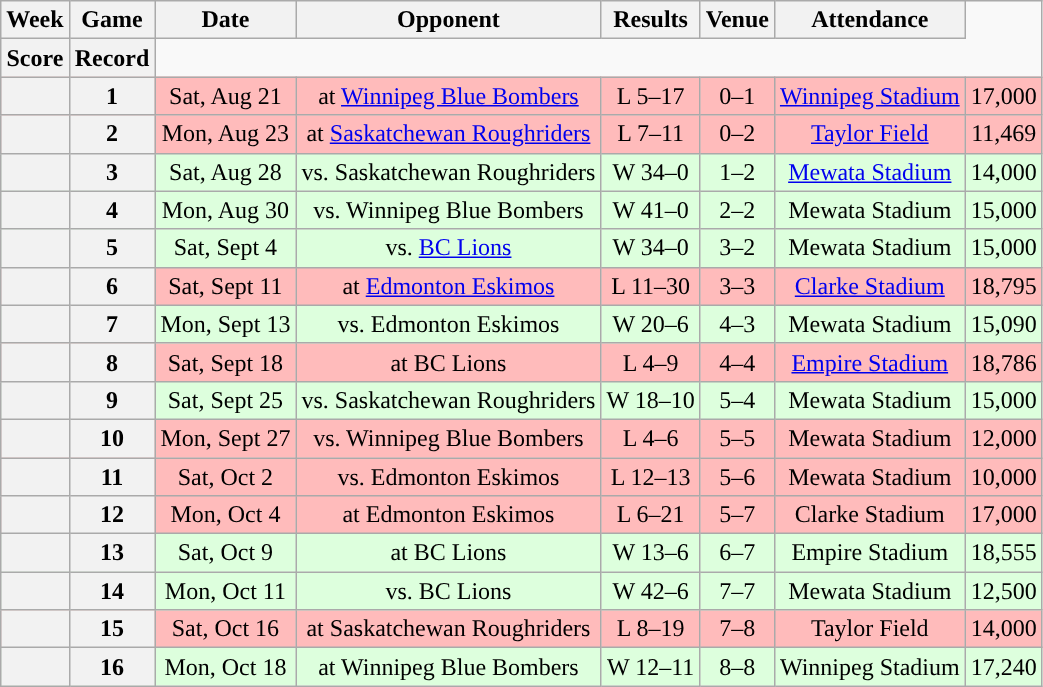<table class="wikitable" style="text-align:center">
<tr>
<th>Week</th>
<th>Game</th>
<th>Date</th>
<th>Opponent</th>
<th>Results</th>
<th>Venue</th>
<th>Attendance</th>
</tr>
<tr>
<th>Score</th>
<th>Record</th>
</tr>
<tr style="background:#ffbbbb">
<th></th>
<th>1</th>
<td>Sat, Aug 21</td>
<td>at <a href='#'>Winnipeg Blue Bombers</a></td>
<td>L 5–17</td>
<td>0–1</td>
<td><a href='#'>Winnipeg Stadium</a></td>
<td>17,000</td>
</tr>
<tr style="background:#ffbbbb">
<th></th>
<th>2</th>
<td>Mon, Aug 23</td>
<td>at <a href='#'>Saskatchewan Roughriders</a></td>
<td>L 7–11</td>
<td>0–2</td>
<td><a href='#'>Taylor Field</a></td>
<td>11,469</td>
</tr>
<tr style="background:#ddffdd">
<th></th>
<th>3</th>
<td>Sat, Aug 28</td>
<td>vs. Saskatchewan Roughriders</td>
<td>W 34–0</td>
<td>1–2</td>
<td><a href='#'>Mewata Stadium</a></td>
<td>14,000</td>
</tr>
<tr style="background:#ddffdd">
<th></th>
<th>4</th>
<td>Mon, Aug 30</td>
<td>vs. Winnipeg Blue Bombers</td>
<td>W 41–0</td>
<td>2–2</td>
<td>Mewata Stadium</td>
<td>15,000</td>
</tr>
<tr style="background:#ddffdd">
<th></th>
<th>5</th>
<td>Sat, Sept 4</td>
<td>vs. <a href='#'>BC Lions</a></td>
<td>W 34–0</td>
<td>3–2</td>
<td>Mewata Stadium</td>
<td>15,000</td>
</tr>
<tr style="background:#ffbbbb">
<th></th>
<th>6</th>
<td>Sat, Sept 11</td>
<td>at <a href='#'>Edmonton Eskimos</a></td>
<td>L 11–30</td>
<td>3–3</td>
<td><a href='#'>Clarke Stadium</a></td>
<td>18,795</td>
</tr>
<tr style="background:#ddffdd">
<th></th>
<th>7</th>
<td>Mon, Sept 13</td>
<td>vs. Edmonton Eskimos</td>
<td>W 20–6</td>
<td>4–3</td>
<td>Mewata Stadium</td>
<td>15,090</td>
</tr>
<tr style="background:#ffbbbb">
<th></th>
<th>8</th>
<td>Sat, Sept 18</td>
<td>at BC Lions</td>
<td>L 4–9</td>
<td>4–4</td>
<td><a href='#'>Empire Stadium</a></td>
<td>18,786</td>
</tr>
<tr style="background:#ddffdd">
<th></th>
<th>9</th>
<td>Sat, Sept 25</td>
<td>vs. Saskatchewan Roughriders</td>
<td>W 18–10</td>
<td>5–4</td>
<td>Mewata Stadium</td>
<td>15,000</td>
</tr>
<tr style="background:#ffbbbb">
<th></th>
<th>10</th>
<td>Mon, Sept 27</td>
<td>vs. Winnipeg Blue Bombers</td>
<td>L 4–6</td>
<td>5–5</td>
<td>Mewata Stadium</td>
<td>12,000</td>
</tr>
<tr style="background:#ffbbbb">
<th></th>
<th>11</th>
<td>Sat, Oct 2</td>
<td>vs. Edmonton Eskimos</td>
<td>L 12–13</td>
<td>5–6</td>
<td>Mewata Stadium</td>
<td>10,000</td>
</tr>
<tr style="background:#ffbbbb">
<th></th>
<th>12</th>
<td>Mon, Oct 4</td>
<td>at Edmonton Eskimos</td>
<td>L 6–21</td>
<td>5–7</td>
<td>Clarke Stadium</td>
<td>17,000</td>
</tr>
<tr style="background:#ddffdd">
<th></th>
<th>13</th>
<td>Sat, Oct 9</td>
<td>at BC Lions</td>
<td>W 13–6</td>
<td>6–7</td>
<td>Empire Stadium</td>
<td>18,555</td>
</tr>
<tr style="background:#ddffdd">
<th></th>
<th>14</th>
<td>Mon, Oct 11</td>
<td>vs. BC Lions</td>
<td>W 42–6</td>
<td>7–7</td>
<td>Mewata Stadium</td>
<td>12,500</td>
</tr>
<tr style="background:#ffbbbb">
<th></th>
<th>15</th>
<td>Sat, Oct 16</td>
<td>at Saskatchewan Roughriders</td>
<td>L 8–19</td>
<td>7–8</td>
<td>Taylor Field</td>
<td>14,000</td>
</tr>
<tr style="background:#ddffdd">
<th></th>
<th>16</th>
<td>Mon, Oct 18</td>
<td>at Winnipeg Blue Bombers</td>
<td>W 12–11</td>
<td>8–8</td>
<td>Winnipeg Stadium</td>
<td>17,240</td>
</tr>
</table>
